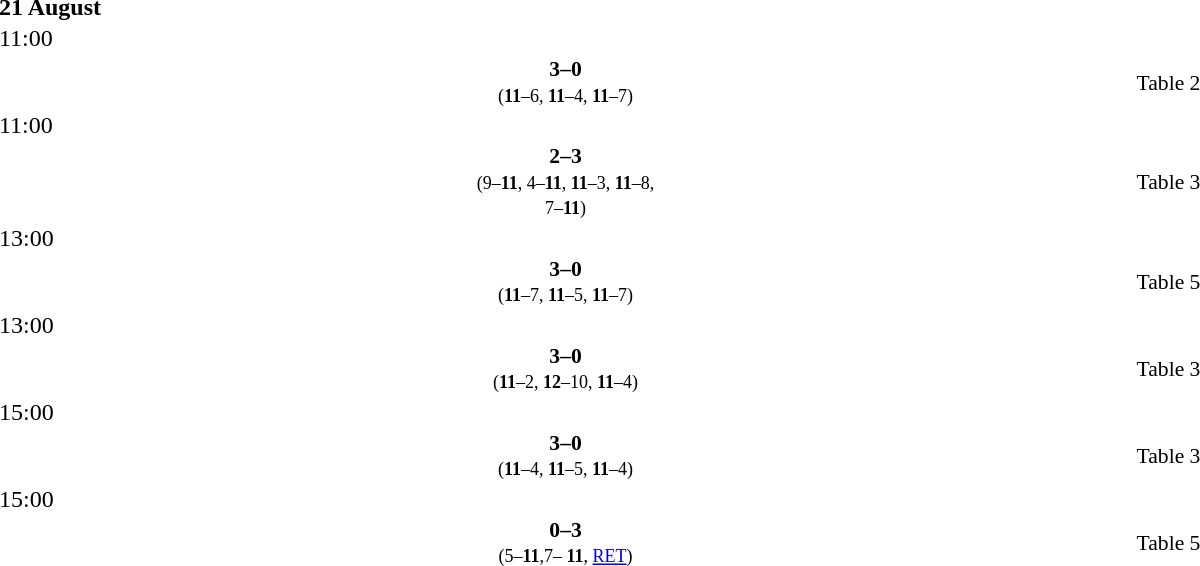<table style="width:100%;" cellspacing="1">
<tr>
<th width=25%></th>
<th width=10%></th>
<th width=25%></th>
</tr>
<tr>
<td><strong>21 August</strong></td>
</tr>
<tr>
<td>11:00</td>
</tr>
<tr style=font-size:90%>
<td align=right><strong></strong></td>
<td align=center><strong> 3–0 </strong><br><small>(<strong>11</strong>–6, <strong>11</strong>–4, <strong>11</strong>–7)</small></td>
<td></td>
<td>Table 2</td>
</tr>
<tr>
<td>11:00</td>
</tr>
<tr style=font-size:90%>
<td align=right></td>
<td align=center><strong> 2–3 </strong><br><small>(9–<strong>11</strong>, 4–<strong>11</strong>, <strong>11</strong>–3, <strong>11</strong>–8, 7–<strong>11</strong>)</small></td>
<td><strong></strong></td>
<td>Table 3</td>
</tr>
<tr>
<td>13:00</td>
</tr>
<tr style=font-size:90%>
<td align=right><strong></strong></td>
<td align=center><strong> 3–0 </strong><br><small>(<strong>11</strong>–7, <strong>11</strong>–5, <strong>11</strong>–7)</small></td>
<td></td>
<td>Table 5</td>
</tr>
<tr>
<td>13:00</td>
</tr>
<tr style=font-size:90%>
<td align=right><strong></strong></td>
<td align=center><strong> 3–0 </strong><br><small>(<strong>11</strong>–2, <strong>12</strong>–10, <strong>11</strong>–4)</small></td>
<td></td>
<td>Table 3</td>
</tr>
<tr>
<td>15:00</td>
</tr>
<tr style=font-size:90%>
<td align=right><strong></strong></td>
<td align=center><strong> 3–0 </strong><br><small>(<strong>11</strong>–4, <strong>11</strong>–5, <strong>11</strong>–4)</small></td>
<td></td>
<td>Table 3</td>
</tr>
<tr>
<td>15:00</td>
</tr>
<tr style=font-size:90%>
<td align=right></td>
<td align=center><strong> 0–3</strong><br><small>(5–<strong>11</strong>,7– <strong>11</strong>, <a href='#'>RET</a>)</small></td>
<td><strong></strong></td>
<td>Table 5</td>
</tr>
</table>
